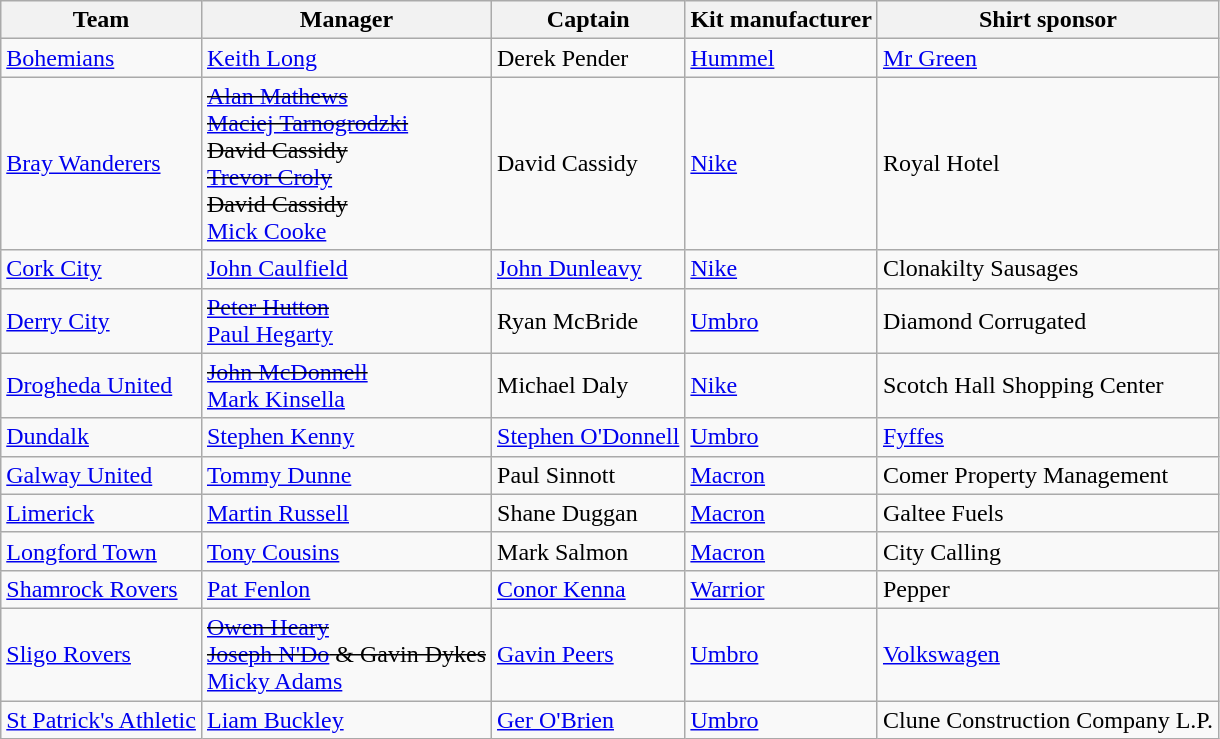<table class="wikitable sortable" style="text-align: left;">
<tr>
<th>Team</th>
<th>Manager</th>
<th>Captain</th>
<th>Kit manufacturer</th>
<th>Shirt sponsor</th>
</tr>
<tr>
<td><a href='#'>Bohemians</a></td>
<td> <a href='#'>Keith Long</a></td>
<td> Derek Pender</td>
<td><a href='#'>Hummel</a></td>
<td><a href='#'>Mr Green</a></td>
</tr>
<tr>
<td><a href='#'>Bray Wanderers</a></td>
<td><s> <a href='#'>Alan Mathews</a></s><br><s> <a href='#'>Maciej Tarnogrodzki</a></s><br><s> David Cassidy</s><br><s> <a href='#'>Trevor Croly</a></s><br><s> David Cassidy</s><br> <a href='#'>Mick Cooke</a></td>
<td> David Cassidy</td>
<td><a href='#'>Nike</a></td>
<td>Royal Hotel</td>
</tr>
<tr>
<td><a href='#'>Cork City</a></td>
<td> <a href='#'>John Caulfield</a></td>
<td> <a href='#'>John Dunleavy</a></td>
<td><a href='#'>Nike</a></td>
<td>Clonakilty Sausages</td>
</tr>
<tr>
<td><a href='#'>Derry City</a></td>
<td><s> <a href='#'>Peter Hutton</a></s><br> <a href='#'>Paul Hegarty</a></td>
<td> Ryan McBride</td>
<td><a href='#'>Umbro</a></td>
<td>Diamond Corrugated</td>
</tr>
<tr>
<td><a href='#'>Drogheda United</a></td>
<td><s> <a href='#'>John McDonnell</a></s><br> <a href='#'>Mark Kinsella</a></td>
<td> Michael Daly</td>
<td><a href='#'>Nike</a></td>
<td>Scotch Hall Shopping Center</td>
</tr>
<tr>
<td><a href='#'>Dundalk</a></td>
<td> <a href='#'>Stephen Kenny</a></td>
<td> <a href='#'>Stephen O'Donnell</a></td>
<td><a href='#'>Umbro</a></td>
<td><a href='#'>Fyffes</a></td>
</tr>
<tr>
<td><a href='#'>Galway United</a></td>
<td> <a href='#'>Tommy Dunne</a></td>
<td> Paul Sinnott</td>
<td><a href='#'>Macron</a></td>
<td>Comer Property Management</td>
</tr>
<tr>
<td><a href='#'>Limerick</a></td>
<td> <a href='#'>Martin Russell</a></td>
<td> Shane Duggan</td>
<td><a href='#'>Macron</a></td>
<td>Galtee Fuels</td>
</tr>
<tr>
<td><a href='#'>Longford Town</a></td>
<td> <a href='#'>Tony Cousins</a></td>
<td> Mark Salmon</td>
<td><a href='#'>Macron</a></td>
<td>City Calling</td>
</tr>
<tr>
<td><a href='#'>Shamrock Rovers</a></td>
<td> <a href='#'>Pat Fenlon</a></td>
<td> <a href='#'>Conor Kenna</a></td>
<td><a href='#'>Warrior</a></td>
<td>Pepper</td>
</tr>
<tr>
<td><a href='#'>Sligo Rovers</a></td>
<td><s> <a href='#'>Owen Heary</a></s><br><s> <a href='#'>Joseph N'Do</a> &  Gavin Dykes</s><br>  <a href='#'>Micky Adams</a></td>
<td> <a href='#'>Gavin Peers</a></td>
<td><a href='#'>Umbro</a></td>
<td><a href='#'>Volkswagen</a></td>
</tr>
<tr>
<td><a href='#'>St Patrick's Athletic</a></td>
<td> <a href='#'>Liam Buckley</a></td>
<td> <a href='#'>Ger O'Brien</a></td>
<td><a href='#'>Umbro</a></td>
<td>Clune Construction Company L.P.</td>
</tr>
</table>
